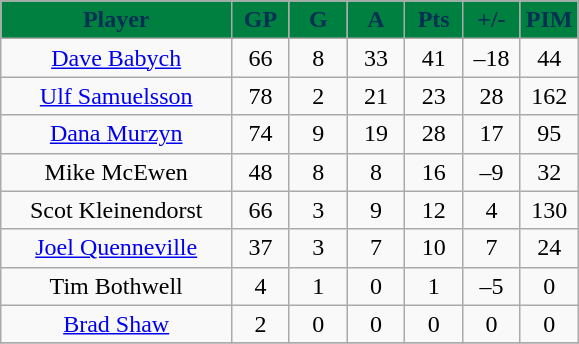<table class="wikitable sortable">
<tr>
<th style="background:#008040;color:#003153;" width="40%">Player</th>
<th style="background:#008040;color:#003153;" width="10%">GP</th>
<th style="background:#008040;color:#003153;" width="10%">G</th>
<th style="background:#008040;color:#003153;" width="10%">A</th>
<th style="background:#008040;color:#003153;" width="10%">Pts</th>
<th style="background:#008040;color:#003153;" width="10%">+/-</th>
<th style="background:#008040;color:#003153;" width="10%">PIM</th>
</tr>
<tr align="center">
<td><a href='#'>Dave Babych</a></td>
<td>66</td>
<td>8</td>
<td>33</td>
<td>41</td>
<td>–18</td>
<td>44</td>
</tr>
<tr align="center">
<td><a href='#'>Ulf Samuelsson</a></td>
<td>78</td>
<td>2</td>
<td>21</td>
<td>23</td>
<td>28</td>
<td>162</td>
</tr>
<tr align="center">
<td><a href='#'>Dana Murzyn</a></td>
<td>74</td>
<td>9</td>
<td>19</td>
<td>28</td>
<td>17</td>
<td>95</td>
</tr>
<tr align="center">
<td>Mike McEwen</td>
<td>48</td>
<td>8</td>
<td>8</td>
<td>16</td>
<td>–9</td>
<td>32</td>
</tr>
<tr align="center">
<td>Scot Kleinendorst</td>
<td>66</td>
<td>3</td>
<td>9</td>
<td>12</td>
<td>4</td>
<td>130</td>
</tr>
<tr align="center">
<td><a href='#'>Joel Quenneville</a></td>
<td>37</td>
<td>3</td>
<td>7</td>
<td>10</td>
<td>7</td>
<td>24</td>
</tr>
<tr align="center">
<td>Tim Bothwell</td>
<td>4</td>
<td>1</td>
<td>0</td>
<td>1</td>
<td>–5</td>
<td>0</td>
</tr>
<tr align="center">
<td><a href='#'>Brad Shaw</a></td>
<td>2</td>
<td>0</td>
<td>0</td>
<td>0</td>
<td>0</td>
<td>0</td>
</tr>
<tr align="center">
</tr>
</table>
